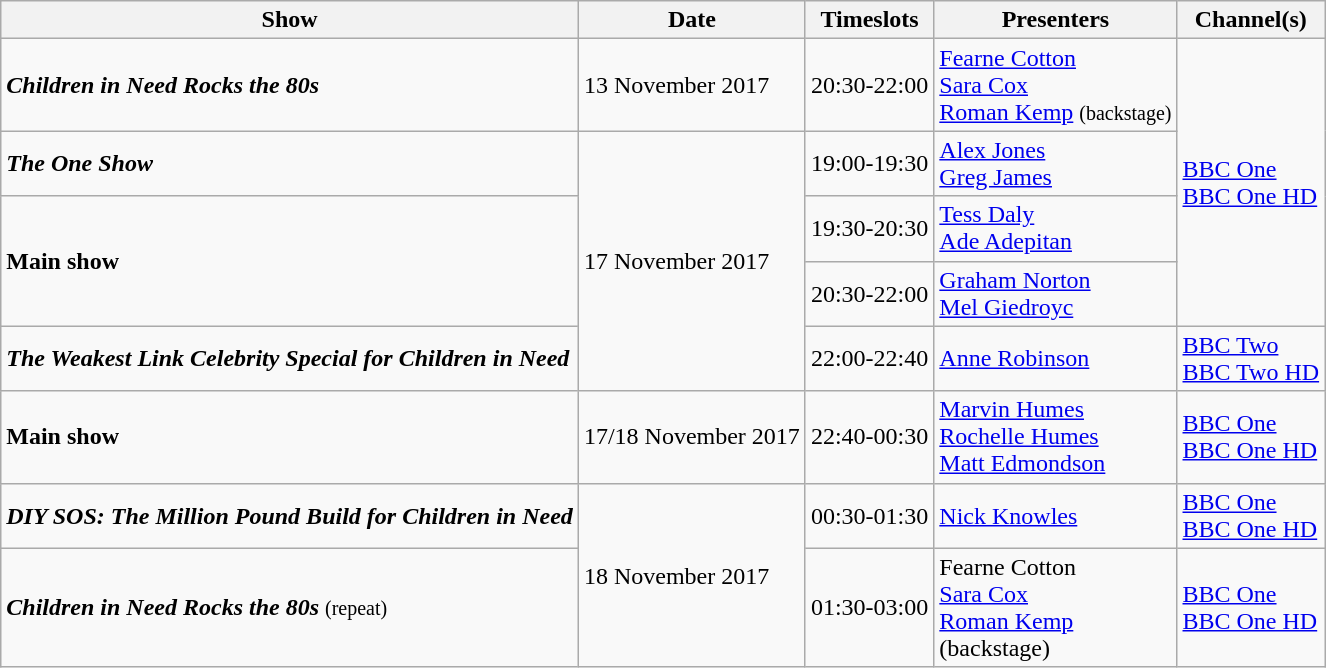<table class="wikitable" text-align:center;">
<tr>
<th>Show</th>
<th>Date</th>
<th>Timeslots</th>
<th>Presenters</th>
<th>Channel(s)</th>
</tr>
<tr>
<td><strong><em>Children in Need Rocks the 80s</em></strong></td>
<td>13 November 2017</td>
<td>20:30-22:00</td>
<td><a href='#'>Fearne Cotton</a><br><a href='#'>Sara Cox</a><br><a href='#'>Roman Kemp</a> <small>(backstage)</small></td>
<td rowspan=4><a href='#'>BBC One</a><br><a href='#'>BBC One HD</a></td>
</tr>
<tr>
<td><strong><em>The One Show</em></strong></td>
<td rowspan=4>17 November 2017</td>
<td>19:00-19:30</td>
<td><a href='#'>Alex Jones</a><br><a href='#'>Greg James</a></td>
</tr>
<tr>
<td rowspan=2><strong>Main show</strong></td>
<td>19:30-20:30</td>
<td><a href='#'>Tess Daly</a><br><a href='#'>Ade Adepitan</a></td>
</tr>
<tr>
<td>20:30-22:00</td>
<td><a href='#'>Graham Norton</a><br><a href='#'>Mel Giedroyc</a></td>
</tr>
<tr>
<td><strong><em>The Weakest Link Celebrity Special for Children in Need</em></strong></td>
<td>22:00-22:40</td>
<td><a href='#'>Anne Robinson</a></td>
<td><a href='#'>BBC Two</a><br><a href='#'>BBC Two HD</a></td>
</tr>
<tr>
<td><strong>Main show</strong></td>
<td>17/18 November 2017</td>
<td>22:40-00:30</td>
<td><a href='#'>Marvin Humes</a><br><a href='#'>Rochelle Humes</a><br><a href='#'>Matt Edmondson</a></td>
<td><a href='#'>BBC One</a><br><a href='#'>BBC One HD</a></td>
</tr>
<tr>
<td><strong><em>DIY SOS: The Million Pound Build for Children in Need</em></strong></td>
<td rowspan=2>18 November 2017</td>
<td>00:30-01:30</td>
<td><a href='#'>Nick Knowles</a></td>
<td><a href='#'>BBC One</a><br><a href='#'>BBC One HD</a></td>
</tr>
<tr>
<td><strong><em>Children in Need Rocks the 80s</em></strong> <small>(repeat)</small></td>
<td>01:30-03:00</td>
<td>Fearne Cotton<br><a href='#'>Sara Cox</a><br><a href='#'>Roman Kemp</a><br>(backstage)</td>
<td><a href='#'>BBC One</a><br><a href='#'>BBC One HD</a></td>
</tr>
</table>
